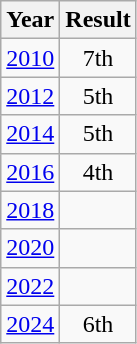<table class="wikitable" style="text-align: center">
<tr>
<th>Year</th>
<th>Result</th>
</tr>
<tr>
<td><a href='#'>2010</a></td>
<td>7th</td>
</tr>
<tr>
<td><a href='#'>2012</a></td>
<td>5th</td>
</tr>
<tr>
<td><a href='#'>2014</a></td>
<td>5th</td>
</tr>
<tr>
<td><a href='#'>2016</a></td>
<td>4th</td>
</tr>
<tr>
<td><a href='#'>2018</a></td>
<td></td>
</tr>
<tr>
<td><a href='#'>2020</a></td>
<td></td>
</tr>
<tr>
<td><a href='#'>2022</a></td>
<td></td>
</tr>
<tr>
<td><a href='#'>2024</a></td>
<td>6th</td>
</tr>
</table>
